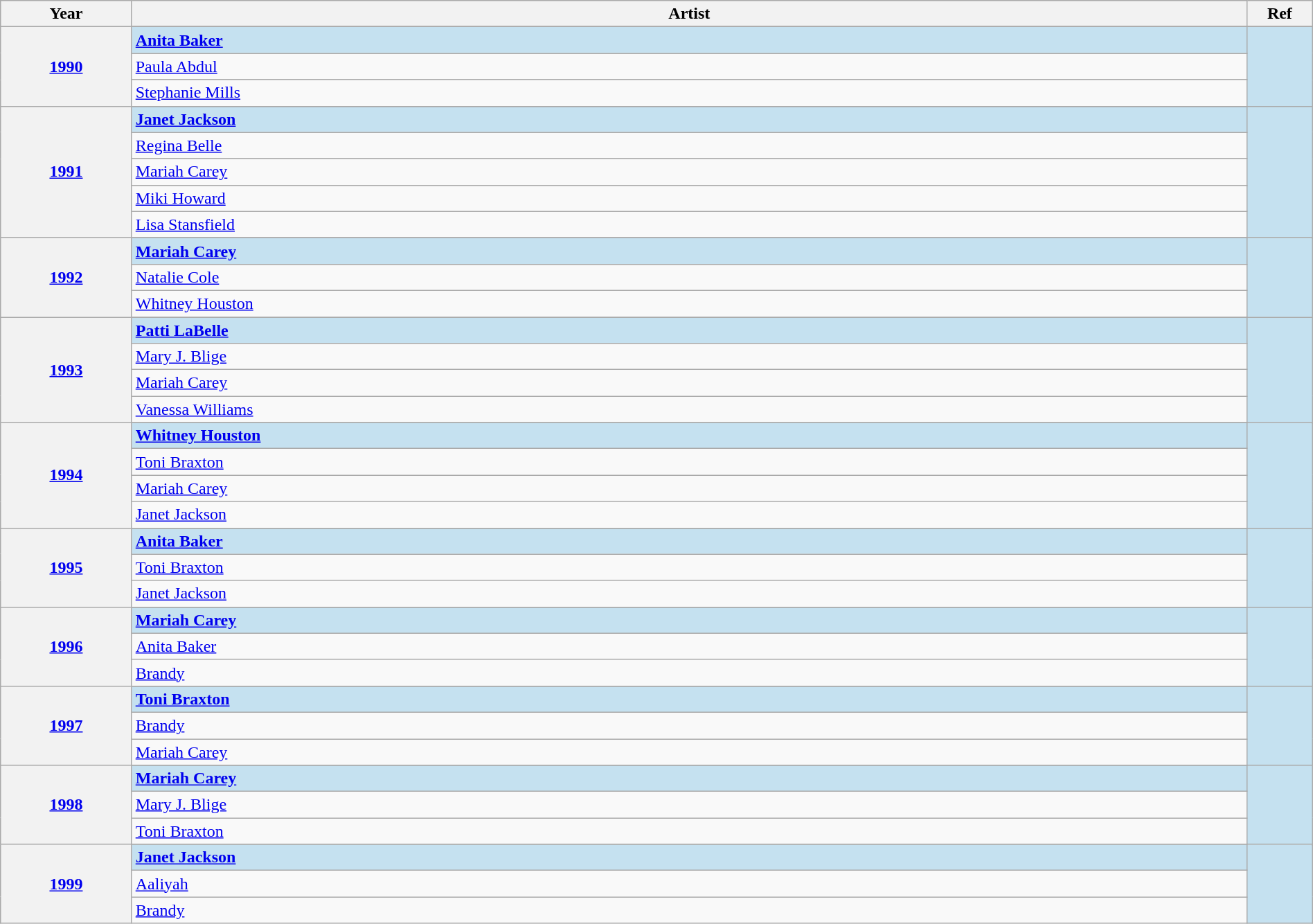<table class="wikitable" width="100%">
<tr>
<th width="10%">Year</th>
<th width="85%">Artist</th>
<th width="5%">Ref</th>
</tr>
<tr>
<th rowspan="4" align="center"><a href='#'>1990<br></a></th>
</tr>
<tr style="background:#c5e1f0">
<td><strong><a href='#'>Anita Baker</a></strong></td>
<td rowspan="4" align="center"></td>
</tr>
<tr>
<td><a href='#'>Paula Abdul</a></td>
</tr>
<tr>
<td><a href='#'>Stephanie Mills</a></td>
</tr>
<tr>
<th rowspan="6" align="center"><a href='#'>1991<br></a></th>
</tr>
<tr style="background:#c5e1f0">
<td><strong><a href='#'>Janet Jackson</a></strong></td>
<td rowspan="6" align="center"></td>
</tr>
<tr>
<td><a href='#'>Regina Belle</a></td>
</tr>
<tr>
<td><a href='#'>Mariah Carey</a></td>
</tr>
<tr>
<td><a href='#'>Miki Howard</a></td>
</tr>
<tr>
<td><a href='#'>Lisa Stansfield</a></td>
</tr>
<tr>
<th rowspan="4" align="center"><a href='#'>1992<br></a></th>
</tr>
<tr style="background:#c5e1f0">
<td><strong><a href='#'>Mariah Carey</a></strong></td>
<td rowspan="4" align="center"></td>
</tr>
<tr>
<td><a href='#'>Natalie Cole</a></td>
</tr>
<tr>
<td><a href='#'>Whitney Houston</a></td>
</tr>
<tr>
<th rowspan="5" align="center"><a href='#'>1993<br></a></th>
</tr>
<tr style="background:#c5e1f0">
<td><strong><a href='#'>Patti LaBelle</a></strong></td>
<td rowspan="5" align="center"></td>
</tr>
<tr>
<td><a href='#'>Mary J. Blige</a></td>
</tr>
<tr>
<td><a href='#'>Mariah Carey</a></td>
</tr>
<tr>
<td><a href='#'>Vanessa Williams</a></td>
</tr>
<tr>
<th rowspan="5" align="center"><a href='#'>1994<br></a></th>
</tr>
<tr style="background:#c5e1f0">
<td><strong><a href='#'>Whitney Houston</a></strong></td>
<td rowspan="5" align="center"></td>
</tr>
<tr>
<td><a href='#'>Toni Braxton</a></td>
</tr>
<tr>
<td><a href='#'>Mariah Carey</a></td>
</tr>
<tr>
<td><a href='#'>Janet Jackson</a></td>
</tr>
<tr>
<th rowspan="4" align="center"><a href='#'>1995<br></a></th>
</tr>
<tr style="background:#c5e1f0">
<td><strong><a href='#'>Anita Baker</a></strong></td>
<td rowspan="4" align="center"></td>
</tr>
<tr>
<td><a href='#'>Toni Braxton</a></td>
</tr>
<tr>
<td><a href='#'>Janet Jackson</a></td>
</tr>
<tr>
<th rowspan="4" align="center"><a href='#'>1996<br></a></th>
</tr>
<tr style="background:#c5e1f0">
<td><strong><a href='#'>Mariah Carey</a></strong></td>
<td rowspan="4" align="center"></td>
</tr>
<tr>
<td><a href='#'>Anita Baker</a></td>
</tr>
<tr>
<td><a href='#'>Brandy</a></td>
</tr>
<tr>
<th rowspan="4" align="center"><a href='#'>1997<br></a></th>
</tr>
<tr style="background:#c5e1f0">
<td><strong><a href='#'>Toni Braxton</a></strong></td>
<td rowspan="4" align="center"></td>
</tr>
<tr>
<td><a href='#'>Brandy</a></td>
</tr>
<tr>
<td><a href='#'>Mariah Carey</a></td>
</tr>
<tr>
<th rowspan="4" align="center"><a href='#'>1998<br></a></th>
</tr>
<tr style="background:#c5e1f0">
<td><strong><a href='#'>Mariah Carey</a></strong></td>
<td rowspan="4" align="center"></td>
</tr>
<tr>
<td><a href='#'>Mary J. Blige</a></td>
</tr>
<tr>
<td><a href='#'>Toni Braxton</a></td>
</tr>
<tr>
<th rowspan="4" align="center"><a href='#'>1999<br></a></th>
</tr>
<tr style="background:#c5e1f0">
<td><strong><a href='#'>Janet Jackson</a></strong></td>
<td rowspan="4" align="center"></td>
</tr>
<tr>
<td><a href='#'>Aaliyah</a></td>
</tr>
<tr>
<td><a href='#'>Brandy</a></td>
</tr>
</table>
